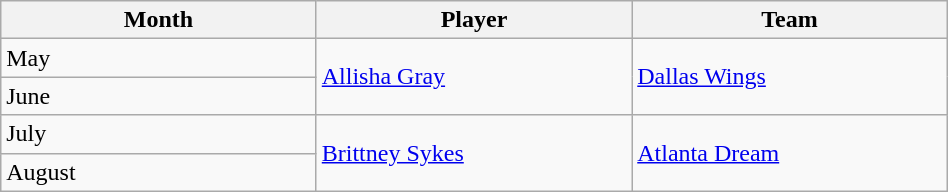<table class="wikitable" style="width: 50%">
<tr>
<th width=60>Month</th>
<th width=60>Player</th>
<th width=60>Team</th>
</tr>
<tr>
<td>May</td>
<td rowspan="2"><a href='#'>Allisha Gray</a> </td>
<td rowspan="2"><a href='#'>Dallas Wings</a></td>
</tr>
<tr>
<td>June</td>
</tr>
<tr>
<td>July</td>
<td rowspan="2"><a href='#'>Brittney Sykes</a> </td>
<td rowspan="2"><a href='#'>Atlanta Dream</a></td>
</tr>
<tr>
<td>August</td>
</tr>
</table>
